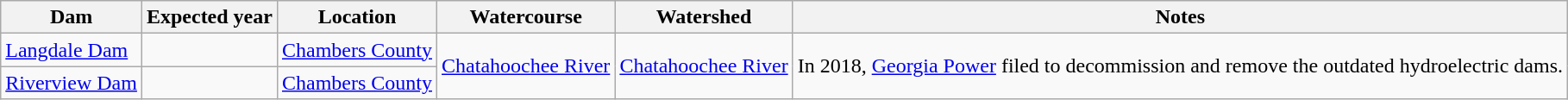<table class="wikitable sortable">
<tr>
<th>Dam</th>
<th>Expected year</th>
<th>Location</th>
<th>Watercourse</th>
<th>Watershed</th>
<th>Notes</th>
</tr>
<tr>
<td><a href='#'>Langdale Dam</a></td>
<td></td>
<td><a href='#'>Chambers County</a><br></td>
<td rowspan=2><a href='#'>Chatahoochee River</a></td>
<td rowspan=2><a href='#'>Chatahoochee River</a></td>
<td rowspan=2>In 2018, <a href='#'>Georgia Power</a> filed to decommission and remove the outdated hydroelectric dams.</td>
</tr>
<tr>
<td><a href='#'>Riverview Dam</a></td>
<td></td>
<td><a href='#'>Chambers County</a><br></td>
</tr>
</table>
